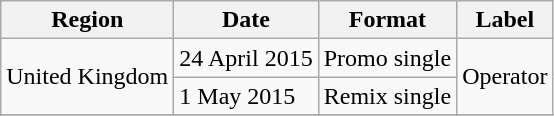<table class="wikitable">
<tr>
<th>Region</th>
<th>Date</th>
<th>Format</th>
<th>Label</th>
</tr>
<tr>
<td rowspan="2">United Kingdom</td>
<td>24 April 2015</td>
<td>Promo single</td>
<td rowspan="2">Operator</td>
</tr>
<tr>
<td>1 May 2015</td>
<td>Remix single</td>
</tr>
<tr>
</tr>
</table>
